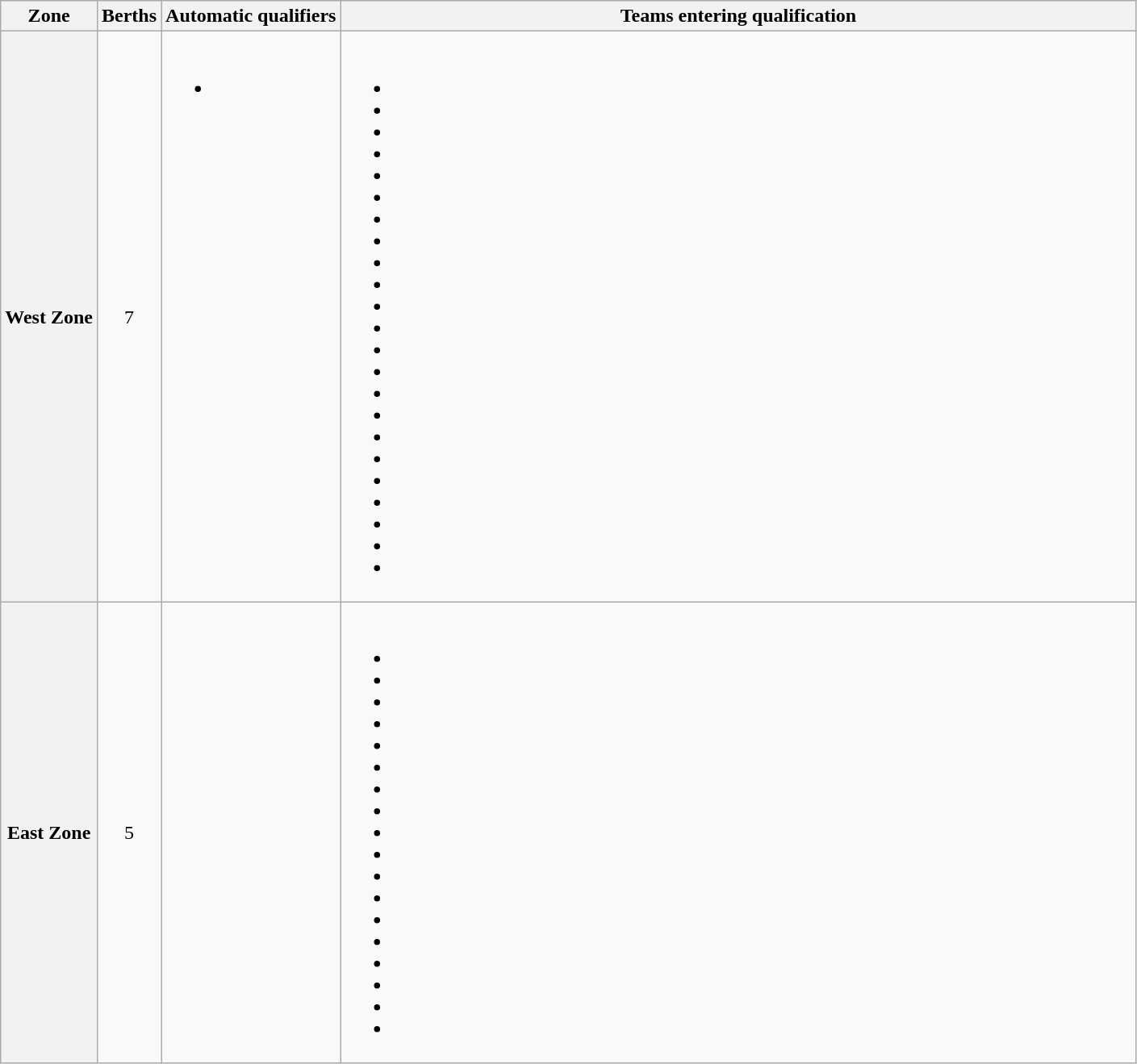<table class="wikitable">
<tr>
<th>Zone</th>
<th>Berths</th>
<th>Automatic qualifiers</th>
<th width=650>Teams entering qualification</th>
</tr>
<tr>
<th>West Zone</th>
<td align=center>7</td>
<td valign=top><br><ul><li><strong></strong></li></ul></td>
<td valign=top><br><ul><li></li><li><strong></strong></li><li></li><li><strong></strong></li><li></li><li></li><li></li><li></li><li></li><li></li><li></li><li></li><li></li><li></li><li></li><li><strong></strong></li><li></li><li><strong></strong></li><li></li><li></li><li></li><li><strong></strong></li><li></li></ul></td>
</tr>
<tr>
<th>East Zone</th>
<td align=center>5</td>
<td valign=top></td>
<td valign=top><br><ul><li></li><li></li><li><strong></strong></li><li></li><li></li><li></li><li></li><li><strong></strong></li><li></li><li></li><li></li><li></li><li></li><li></li><li></li><li><strong></strong></li><li><strong></strong></li><li><strong></strong></li></ul></td>
</tr>
</table>
